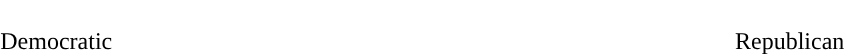<table style="width:70%; text-align:center">
<tr style="color:white">
<td style="background:"><strong>334</strong></td>
<td style="background:"><strong>13</strong></td>
<td style="background:"><strong>88</strong></td>
</tr>
<tr>
<td>Democratic</td>
<td></td>
<td>Republican</td>
</tr>
</table>
